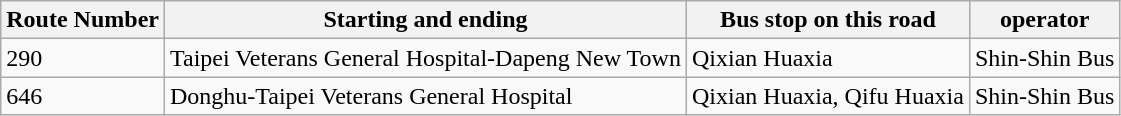<table class="wikitable">
<tr>
<th>Route Number</th>
<th>Starting and ending</th>
<th>Bus stop on this road</th>
<th>operator</th>
</tr>
<tr>
<td>290</td>
<td>Taipei Veterans General Hospital-Dapeng New Town</td>
<td>Qixian Huaxia</td>
<td>Shin-Shin Bus</td>
</tr>
<tr>
<td>646</td>
<td>Donghu-Taipei Veterans General Hospital</td>
<td>Qixian Huaxia, Qifu Huaxia</td>
<td>Shin-Shin Bus</td>
</tr>
</table>
